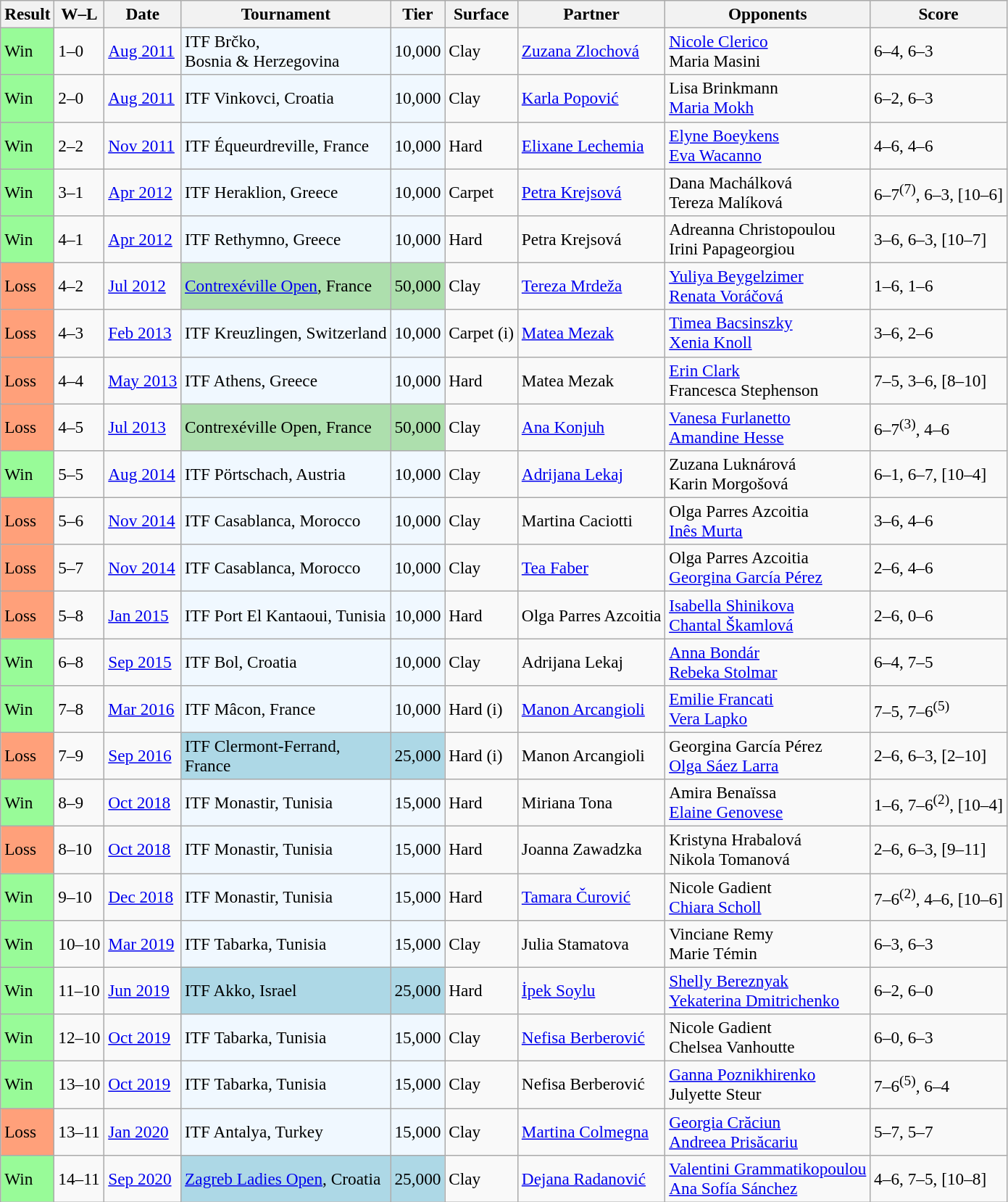<table class="sortable wikitable" style=font-size:97%>
<tr>
<th>Result</th>
<th class="unsortable">W–L</th>
<th>Date</th>
<th>Tournament</th>
<th>Tier</th>
<th>Surface</th>
<th>Partner</th>
<th>Opponents</th>
<th class="unsortable">Score</th>
</tr>
<tr>
<td style="background:#98fb98;">Win</td>
<td>1–0</td>
<td><a href='#'>Aug 2011</a></td>
<td style="background:#f0f8ff;">ITF Brčko, <br>Bosnia & Herzegovina</td>
<td style="background:#f0f8ff;">10,000</td>
<td>Clay</td>
<td> <a href='#'>Zuzana Zlochová</a></td>
<td> <a href='#'>Nicole Clerico</a> <br>  Maria Masini</td>
<td>6–4, 6–3</td>
</tr>
<tr>
<td style="background:#98fb98;">Win</td>
<td>2–0</td>
<td><a href='#'>Aug 2011</a></td>
<td style="background:#f0f8ff;">ITF Vinkovci, Croatia</td>
<td style="background:#f0f8ff;">10,000</td>
<td>Clay</td>
<td> <a href='#'>Karla Popović</a></td>
<td> Lisa Brinkmann <br>  <a href='#'>Maria Mokh</a></td>
<td>6–2, 6–3</td>
</tr>
<tr>
<td style="background:#98fb98;">Win</td>
<td>2–2</td>
<td><a href='#'>Nov 2011</a></td>
<td style="background:#f0f8ff;">ITF Équeurdreville, France</td>
<td style="background:#f0f8ff;">10,000</td>
<td>Hard</td>
<td> <a href='#'>Elixane Lechemia</a></td>
<td> <a href='#'>Elyne Boeykens</a> <br>  <a href='#'>Eva Wacanno</a></td>
<td>4–6, 4–6</td>
</tr>
<tr>
<td style="background:#98fb98;">Win</td>
<td>3–1</td>
<td><a href='#'>Apr 2012</a></td>
<td style="background:#f0f8ff;">ITF Heraklion, Greece</td>
<td style="background:#f0f8ff;">10,000</td>
<td>Carpet</td>
<td> <a href='#'>Petra Krejsová</a></td>
<td> Dana Machálková <br>  Tereza Malíková</td>
<td>6–7<sup>(7)</sup>, 6–3, [10–6]</td>
</tr>
<tr>
<td style="background:#98fb98;">Win</td>
<td>4–1</td>
<td><a href='#'>Apr 2012</a></td>
<td style="background:#f0f8ff;">ITF Rethymno, Greece</td>
<td style="background:#f0f8ff;">10,000</td>
<td>Hard</td>
<td> Petra Krejsová</td>
<td> Adreanna Christopoulou <br>  Irini Papageorgiou</td>
<td>3–6, 6–3, [10–7]</td>
</tr>
<tr>
<td style="background:#ffa07a;">Loss</td>
<td>4–2</td>
<td><a href='#'>Jul 2012</a></td>
<td style="background:#addfad;"><a href='#'>Contrexéville Open</a>, France</td>
<td style="background:#addfad;">50,000</td>
<td>Clay</td>
<td> <a href='#'>Tereza Mrdeža</a></td>
<td> <a href='#'>Yuliya Beygelzimer</a> <br>  <a href='#'>Renata Voráčová</a></td>
<td>1–6, 1–6</td>
</tr>
<tr>
<td style="background:#ffa07a;">Loss</td>
<td>4–3</td>
<td><a href='#'>Feb 2013</a></td>
<td style="background:#f0f8ff;">ITF Kreuzlingen, Switzerland</td>
<td style="background:#f0f8ff;">10,000</td>
<td>Carpet (i)</td>
<td> <a href='#'>Matea Mezak</a></td>
<td> <a href='#'>Timea Bacsinszky</a> <br>  <a href='#'>Xenia Knoll</a></td>
<td>3–6, 2–6</td>
</tr>
<tr>
<td style="background:#ffa07a;">Loss</td>
<td>4–4</td>
<td><a href='#'>May 2013</a></td>
<td style="background:#f0f8ff;">ITF Athens, Greece</td>
<td style="background:#f0f8ff;">10,000</td>
<td>Hard</td>
<td> Matea Mezak</td>
<td> <a href='#'>Erin Clark</a> <br>  Francesca Stephenson</td>
<td>7–5, 3–6, [8–10]</td>
</tr>
<tr>
<td style="background:#ffa07a;">Loss</td>
<td>4–5</td>
<td><a href='#'>Jul 2013</a></td>
<td style="background:#addfad;">Contrexéville Open, France</td>
<td style="background:#addfad;">50,000</td>
<td>Clay</td>
<td> <a href='#'>Ana Konjuh</a></td>
<td> <a href='#'>Vanesa Furlanetto</a> <br>  <a href='#'>Amandine Hesse</a></td>
<td>6–7<sup>(3)</sup>, 4–6</td>
</tr>
<tr>
<td style="background:#98fb98;">Win</td>
<td>5–5</td>
<td><a href='#'>Aug 2014</a></td>
<td style="background:#f0f8ff;">ITF Pörtschach, Austria</td>
<td style="background:#f0f8ff;">10,000</td>
<td>Clay</td>
<td> <a href='#'>Adrijana Lekaj</a></td>
<td> Zuzana Luknárová <br>  Karin Morgošová</td>
<td>6–1, 6–7, [10–4]</td>
</tr>
<tr>
<td style="background:#ffa07a;">Loss</td>
<td>5–6</td>
<td><a href='#'>Nov 2014</a></td>
<td style="background:#f0f8ff;">ITF Casablanca, Morocco</td>
<td style="background:#f0f8ff;">10,000</td>
<td>Clay</td>
<td> Martina Caciotti</td>
<td> Olga Parres Azcoitia <br>  <a href='#'>Inês Murta</a></td>
<td>3–6, 4–6</td>
</tr>
<tr>
<td style="background:#ffa07a;">Loss</td>
<td>5–7</td>
<td><a href='#'>Nov 2014</a></td>
<td style="background:#f0f8ff;">ITF Casablanca, Morocco</td>
<td style="background:#f0f8ff;">10,000</td>
<td>Clay</td>
<td> <a href='#'>Tea Faber</a></td>
<td> Olga Parres Azcoitia <br>  <a href='#'>Georgina García Pérez</a></td>
<td>2–6, 4–6</td>
</tr>
<tr>
<td style="background:#ffa07a;">Loss</td>
<td>5–8</td>
<td><a href='#'>Jan 2015</a></td>
<td style="background:#f0f8ff;">ITF Port El Kantaoui, Tunisia</td>
<td style="background:#f0f8ff;">10,000</td>
<td>Hard</td>
<td> Olga Parres Azcoitia</td>
<td> <a href='#'>Isabella Shinikova</a> <br>  <a href='#'>Chantal Škamlová</a></td>
<td>2–6, 0–6</td>
</tr>
<tr>
<td style="background:#98fb98;">Win</td>
<td>6–8</td>
<td><a href='#'>Sep 2015</a></td>
<td style="background:#f0f8ff;">ITF Bol, Croatia</td>
<td style="background:#f0f8ff;">10,000</td>
<td>Clay</td>
<td> Adrijana Lekaj</td>
<td> <a href='#'>Anna Bondár</a> <br>  <a href='#'>Rebeka Stolmar</a></td>
<td>6–4, 7–5</td>
</tr>
<tr>
<td style="background:#98fb98;">Win</td>
<td>7–8</td>
<td><a href='#'>Mar 2016</a></td>
<td style="background:#f0f8ff;">ITF Mâcon, France</td>
<td style="background:#f0f8ff;">10,000</td>
<td>Hard (i)</td>
<td> <a href='#'>Manon Arcangioli</a></td>
<td> <a href='#'>Emilie Francati</a> <br>  <a href='#'>Vera Lapko</a></td>
<td>7–5, 7–6<sup>(5)</sup></td>
</tr>
<tr>
<td style="background:#ffa07a;">Loss</td>
<td>7–9</td>
<td><a href='#'>Sep 2016</a></td>
<td style="background:lightblue;">ITF Clermont-Ferrand, <br>France</td>
<td style="background:lightblue;">25,000</td>
<td>Hard (i)</td>
<td> Manon Arcangioli</td>
<td> Georgina García Pérez <br>  <a href='#'>Olga Sáez Larra</a></td>
<td>2–6, 6–3, [2–10]</td>
</tr>
<tr>
<td style="background:#98fb98;">Win</td>
<td>8–9</td>
<td><a href='#'>Oct 2018</a></td>
<td style="background:#f0f8ff;">ITF Monastir, Tunisia</td>
<td style="background:#f0f8ff;">15,000</td>
<td>Hard</td>
<td> Miriana Tona</td>
<td> Amira Benaïssa <br>  <a href='#'>Elaine Genovese</a></td>
<td>1–6, 7–6<sup>(2)</sup>, [10–4]</td>
</tr>
<tr>
<td style="background:#ffa07a;">Loss</td>
<td>8–10</td>
<td><a href='#'>Oct 2018</a></td>
<td style="background:#f0f8ff;">ITF Monastir, Tunisia</td>
<td style="background:#f0f8ff;">15,000</td>
<td>Hard</td>
<td> Joanna Zawadzka</td>
<td> Kristyna Hrabalová <br>  Nikola Tomanová</td>
<td>2–6, 6–3, [9–11]</td>
</tr>
<tr>
<td style="background:#98fb98;">Win</td>
<td>9–10</td>
<td><a href='#'>Dec 2018</a></td>
<td style="background:#f0f8ff;">ITF Monastir, Tunisia</td>
<td style="background:#f0f8ff;">15,000</td>
<td>Hard</td>
<td> <a href='#'>Tamara Čurović</a></td>
<td> Nicole Gadient <br>  <a href='#'>Chiara Scholl</a></td>
<td>7–6<sup>(2)</sup>, 4–6, [10–6]</td>
</tr>
<tr>
<td style="background:#98fb98;">Win</td>
<td>10–10</td>
<td><a href='#'>Mar 2019</a></td>
<td style="background:#f0f8ff;">ITF Tabarka, Tunisia</td>
<td style="background:#f0f8ff;">15,000</td>
<td>Clay</td>
<td> Julia Stamatova</td>
<td> Vinciane Remy <br>  Marie Témin</td>
<td>6–3, 6–3</td>
</tr>
<tr>
<td style="background:#98fb98;">Win</td>
<td>11–10</td>
<td><a href='#'>Jun 2019</a></td>
<td style="background:lightblue;">ITF Akko, Israel</td>
<td style="background:lightblue;">25,000</td>
<td>Hard</td>
<td> <a href='#'>İpek Soylu</a></td>
<td> <a href='#'>Shelly Bereznyak</a> <br>  <a href='#'>Yekaterina Dmitrichenko</a></td>
<td>6–2, 6–0</td>
</tr>
<tr>
<td style="background:#98fb98;">Win</td>
<td>12–10</td>
<td><a href='#'>Oct 2019</a></td>
<td style="background:#f0f8ff;">ITF Tabarka, Tunisia</td>
<td style="background:#f0f8ff;">15,000</td>
<td>Clay</td>
<td> <a href='#'>Nefisa Berberović</a></td>
<td> Nicole Gadient <br>  Chelsea Vanhoutte</td>
<td>6–0, 6–3</td>
</tr>
<tr>
<td style="background:#98fb98;">Win</td>
<td>13–10</td>
<td><a href='#'>Oct 2019</a></td>
<td style="background:#f0f8ff;">ITF Tabarka, Tunisia</td>
<td style="background:#f0f8ff;">15,000</td>
<td>Clay</td>
<td> Nefisa Berberović</td>
<td> <a href='#'>Ganna Poznikhirenko</a> <br>  Julyette Steur</td>
<td>7–6<sup>(5)</sup>, 6–4</td>
</tr>
<tr>
<td style="background:#ffa07a;">Loss</td>
<td>13–11</td>
<td><a href='#'>Jan 2020</a></td>
<td style="background:#f0f8ff;">ITF Antalya, Turkey</td>
<td style="background:#f0f8ff;">15,000</td>
<td>Clay</td>
<td> <a href='#'>Martina Colmegna</a></td>
<td> <a href='#'>Georgia Crăciun</a> <br>  <a href='#'>Andreea Prisăcariu</a></td>
<td>5–7, 5–7</td>
</tr>
<tr>
<td style="background:#98fb98;">Win</td>
<td>14–11</td>
<td><a href='#'>Sep 2020</a></td>
<td style="background:lightblue;"><a href='#'>Zagreb Ladies Open</a>, Croatia</td>
<td style="background:lightblue;">25,000</td>
<td>Clay</td>
<td> <a href='#'>Dejana Radanović</a></td>
<td> <a href='#'>Valentini Grammatikopoulou</a> <br>  <a href='#'>Ana Sofía Sánchez</a></td>
<td>4–6, 7–5, [10–8]</td>
</tr>
</table>
